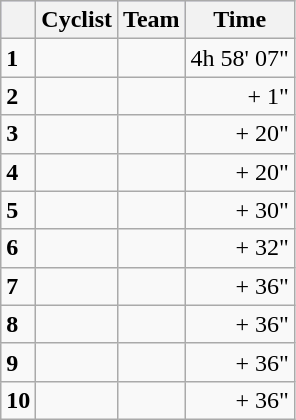<table class="wikitable">
<tr style="background:#ccccff;">
<th></th>
<th>Cyclist</th>
<th>Team</th>
<th>Time</th>
</tr>
<tr>
<td><strong>1</strong></td>
<td><strong></strong></td>
<td><strong></strong></td>
<td align=right>4h 58' 07"</td>
</tr>
<tr>
<td><strong>2</strong></td>
<td></td>
<td></td>
<td align=right>+ 1"</td>
</tr>
<tr>
<td><strong>3</strong></td>
<td></td>
<td></td>
<td align=right>+ 20"</td>
</tr>
<tr>
<td><strong>4</strong></td>
<td></td>
<td></td>
<td align=right>+ 20"</td>
</tr>
<tr>
<td><strong>5</strong></td>
<td></td>
<td></td>
<td align=right>+ 30"</td>
</tr>
<tr>
<td><strong>6</strong></td>
<td></td>
<td></td>
<td align=right>+ 32"</td>
</tr>
<tr>
<td><strong>7</strong></td>
<td></td>
<td></td>
<td align=right>+ 36"</td>
</tr>
<tr>
<td><strong>8</strong></td>
<td></td>
<td></td>
<td align=right>+ 36"</td>
</tr>
<tr>
<td><strong>9</strong></td>
<td></td>
<td></td>
<td align=right>+ 36"</td>
</tr>
<tr>
<td><strong>10</strong></td>
<td></td>
<td></td>
<td align=right>+ 36"</td>
</tr>
</table>
